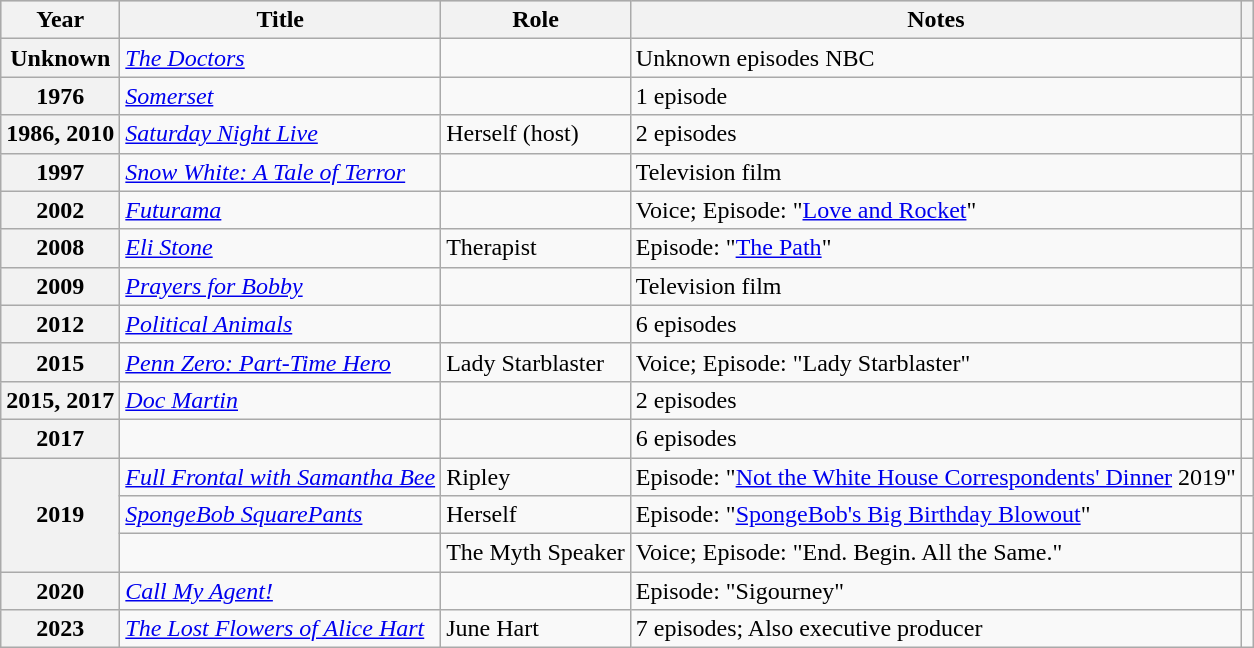<table class="wikitable plainrowheaders sortable">
<tr style="background:#ccc; text-align:center;">
<th scope="col">Year</th>
<th scope="col">Title</th>
<th scope="col">Role</th>
<th scope="col" class="unsortable">Notes</th>
<th scope="col" class="unsortable"></th>
</tr>
<tr>
<th scope=row>Unknown</th>
<td><em><a href='#'>The Doctors</a></em></td>
<td></td>
<td>Unknown episodes NBC</td>
<td></td>
</tr>
<tr |->
<th scope=row>1976</th>
<td><em><a href='#'>Somerset</a></em></td>
<td></td>
<td>1 episode</td>
<td style="text-align:center;"></td>
</tr>
<tr>
<th scope=row>1986, 2010</th>
<td><em><a href='#'>Saturday Night Live</a></em></td>
<td>Herself (host)</td>
<td>2 episodes</td>
<td style="text-align:center;"></td>
</tr>
<tr>
<th scope=row>1997</th>
<td><em><a href='#'>Snow White: A Tale of Terror</a></em></td>
<td></td>
<td>Television film</td>
<td style="text-align:center;"></td>
</tr>
<tr>
<th scope=row>2002</th>
<td><em><a href='#'>Futurama</a></em></td>
<td></td>
<td>Voice; Episode: "<a href='#'>Love and Rocket</a>"</td>
<td style="text-align:center;"></td>
</tr>
<tr>
<th scope=row>2008</th>
<td><em><a href='#'>Eli Stone</a></em></td>
<td>Therapist</td>
<td>Episode: "<a href='#'>The Path</a>"</td>
<td style="text-align:center;"></td>
</tr>
<tr>
<th scope=row>2009</th>
<td><em><a href='#'>Prayers for Bobby</a></em></td>
<td></td>
<td>Television film</td>
<td style="text-align:center;"></td>
</tr>
<tr>
<th scope=row>2012</th>
<td><em><a href='#'>Political Animals</a></em></td>
<td></td>
<td>6 episodes</td>
<td style="text-align:center;"></td>
</tr>
<tr>
<th scope=row>2015</th>
<td><em><a href='#'>Penn Zero: Part-Time Hero</a></em></td>
<td>Lady Starblaster</td>
<td>Voice; Episode: "Lady Starblaster"</td>
<td style="text-align:center;"></td>
</tr>
<tr>
<th scope=row>2015, 2017</th>
<td><em><a href='#'>Doc Martin</a></em></td>
<td></td>
<td>2 episodes</td>
<td style="text-align:center;"></td>
</tr>
<tr>
<th scope=row>2017</th>
<td></td>
<td><a href='#'></a></td>
<td>6 episodes</td>
<td style="text-align:center;"></td>
</tr>
<tr>
<th rowspan="3" scope="row">2019</th>
<td><em><a href='#'>Full Frontal with Samantha Bee</a></em></td>
<td>Ripley</td>
<td>Episode: "<a href='#'>Not the White House Correspondents' Dinner</a> 2019"</td>
<td style="text-align:center;"></td>
</tr>
<tr>
<td><em><a href='#'>SpongeBob SquarePants</a></em></td>
<td>Herself</td>
<td>Episode: "<a href='#'>SpongeBob's Big Birthday Blowout</a>"</td>
<td style="text-align:center;"></td>
</tr>
<tr>
<td></td>
<td>The Myth Speaker</td>
<td>Voice; Episode: "End. Begin. All the Same."</td>
<td style="text-align:center;"></td>
</tr>
<tr>
<th scope=row>2020</th>
<td><em><a href='#'>Call My Agent!</a></em></td>
<td></td>
<td>Episode: "Sigourney"</td>
<td style="text-align:center;"></td>
</tr>
<tr>
<th scope=row>2023</th>
<td><em><a href='#'>The Lost Flowers of Alice Hart</a></em></td>
<td>June Hart</td>
<td>7 episodes; Also executive producer</td>
<td></td>
</tr>
</table>
